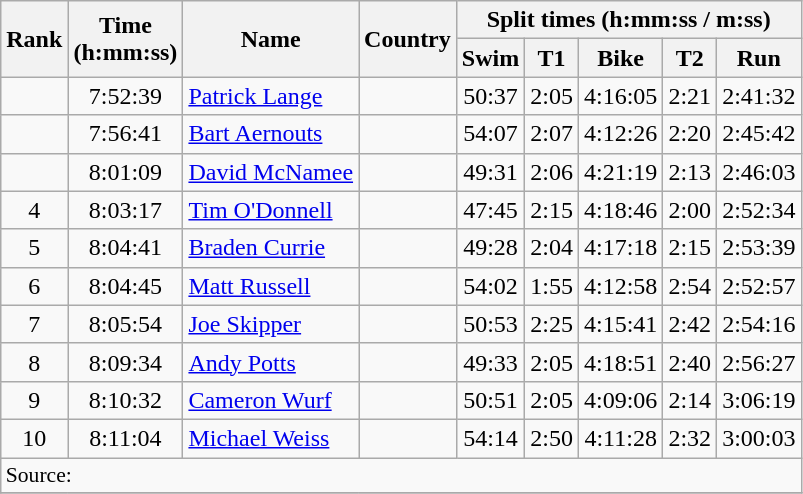<table class="wikitable sortable" style="text-align:center">
<tr>
<th data-sort-type="number" rowspan=2>Rank</th>
<th rowspan=2>Time<br>(h:mm:ss)</th>
<th rowspan=2>Name</th>
<th rowspan=2>Country</th>
<th colspan=5>Split times (h:mm:ss / m:ss)</th>
</tr>
<tr>
<th>Swim</th>
<th>T1</th>
<th>Bike</th>
<th>T2</th>
<th>Run</th>
</tr>
<tr>
<td></td>
<td>7:52:39</td>
<td align="left"><a href='#'>Patrick Lange</a></td>
<td align="left"></td>
<td>50:37</td>
<td>2:05</td>
<td>4:16:05</td>
<td>2:21</td>
<td>2:41:32</td>
</tr>
<tr>
<td></td>
<td>7:56:41</td>
<td align="left"><a href='#'>Bart Aernouts</a></td>
<td align="left"></td>
<td>54:07</td>
<td>2:07</td>
<td>4:12:26</td>
<td>2:20</td>
<td>2:45:42</td>
</tr>
<tr>
<td></td>
<td>8:01:09</td>
<td align="left"><a href='#'>David McNamee</a></td>
<td align="left"></td>
<td>49:31</td>
<td>2:06</td>
<td>4:21:19</td>
<td>2:13</td>
<td>2:46:03</td>
</tr>
<tr>
<td>4</td>
<td>8:03:17</td>
<td align="left"><a href='#'>Tim O'Donnell</a></td>
<td align="left"></td>
<td>47:45</td>
<td>2:15</td>
<td>4:18:46</td>
<td>2:00</td>
<td>2:52:34</td>
</tr>
<tr>
<td>5</td>
<td>8:04:41</td>
<td align="left"><a href='#'>Braden Currie</a></td>
<td align="left"></td>
<td>49:28</td>
<td>2:04</td>
<td>4:17:18</td>
<td>2:15</td>
<td>2:53:39</td>
</tr>
<tr>
<td>6</td>
<td>8:04:45</td>
<td align="left"><a href='#'>Matt Russell</a></td>
<td align="left"></td>
<td>54:02</td>
<td>1:55</td>
<td>4:12:58</td>
<td>2:54</td>
<td>2:52:57</td>
</tr>
<tr>
<td>7</td>
<td>8:05:54</td>
<td align="left"><a href='#'>Joe Skipper</a></td>
<td align="left"></td>
<td>50:53</td>
<td>2:25</td>
<td>4:15:41</td>
<td>2:42</td>
<td>2:54:16</td>
</tr>
<tr>
<td>8</td>
<td>8:09:34</td>
<td align="left"><a href='#'>Andy Potts</a></td>
<td align="left"></td>
<td>49:33</td>
<td>2:05</td>
<td>4:18:51</td>
<td>2:40</td>
<td>2:56:27</td>
</tr>
<tr>
<td>9</td>
<td>8:10:32</td>
<td align="left"><a href='#'>Cameron Wurf</a></td>
<td align="left"></td>
<td>50:51</td>
<td>2:05</td>
<td>4:09:06</td>
<td>2:14</td>
<td>3:06:19</td>
</tr>
<tr>
<td>10</td>
<td>8:11:04</td>
<td align="left"><a href='#'>Michael Weiss</a></td>
<td align="left"></td>
<td>54:14</td>
<td>2:50</td>
<td>4:11:28</td>
<td>2:32</td>
<td>3:00:03</td>
</tr>
<tr class="sortbottom">
<td colspan="9" align="left" style="font-size:90%">Source: </td>
</tr>
<tr>
</tr>
</table>
